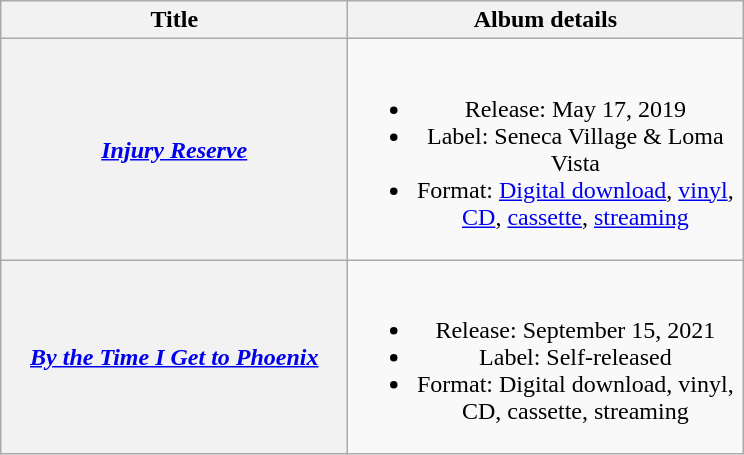<table class="wikitable plainrowheaders" style="text-align:center;">
<tr>
<th scope="col" style="width:14em;">Title</th>
<th scope="col" style="width:16em;">Album details</th>
</tr>
<tr>
<th scope="row"><a href='#'><em>Injury Reserve</em></a></th>
<td><br><ul><li>Release: May 17, 2019</li><li>Label: Seneca Village & Loma Vista</li><li>Format: <a href='#'>Digital download</a>, <a href='#'>vinyl</a>, <a href='#'>CD</a>, <a href='#'>cassette</a>, <a href='#'>streaming</a></li></ul></td>
</tr>
<tr>
<th scope="row"><a href='#'><em>By the Time I Get to Phoenix</em></a></th>
<td><br><ul><li>Release: September 15, 2021</li><li>Label: Self-released</li><li>Format: Digital download, vinyl, CD, cassette, streaming</li></ul></td>
</tr>
</table>
